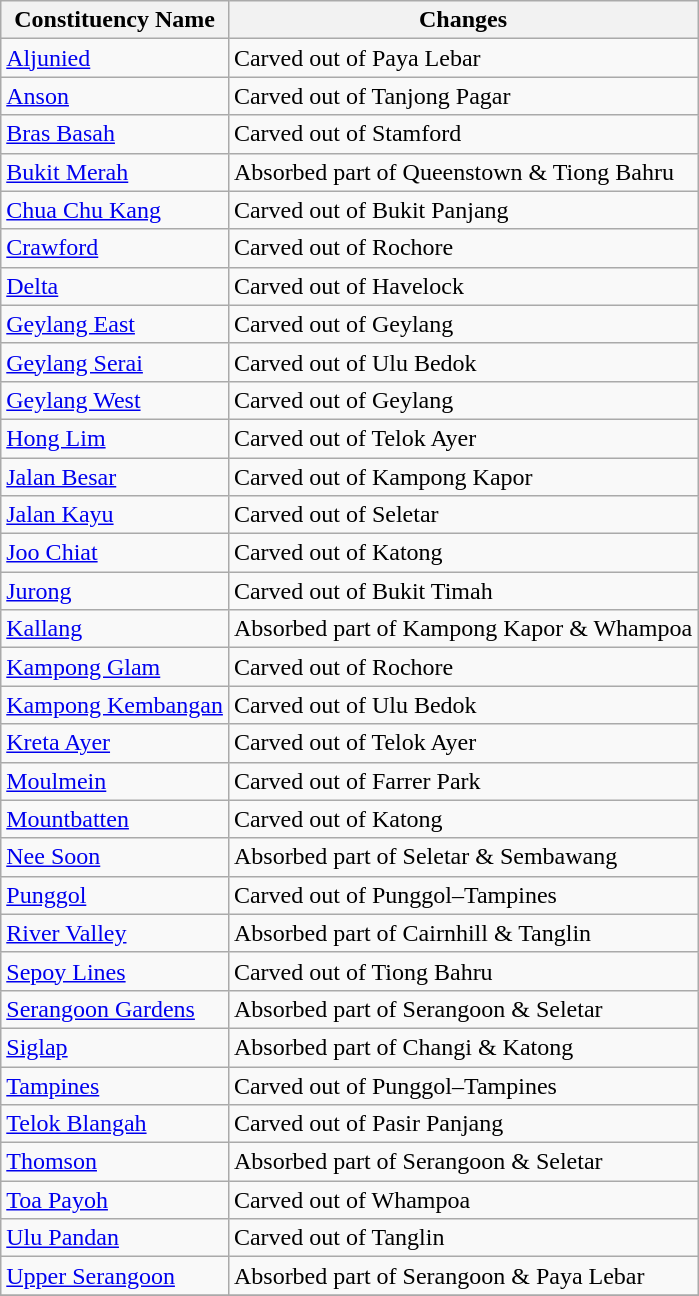<table class="wikitable">
<tr>
<th>Constituency Name</th>
<th>Changes</th>
</tr>
<tr>
<td><a href='#'>Aljunied</a></td>
<td>Carved out of Paya Lebar</td>
</tr>
<tr>
<td><a href='#'>Anson</a></td>
<td>Carved out of Tanjong Pagar</td>
</tr>
<tr>
<td><a href='#'>Bras Basah</a></td>
<td>Carved out of Stamford</td>
</tr>
<tr>
<td><a href='#'>Bukit Merah</a></td>
<td>Absorbed part of Queenstown & Tiong Bahru</td>
</tr>
<tr>
<td><a href='#'>Chua Chu Kang</a></td>
<td>Carved out of Bukit Panjang</td>
</tr>
<tr>
<td><a href='#'>Crawford</a></td>
<td>Carved out of Rochore</td>
</tr>
<tr>
<td><a href='#'>Delta</a></td>
<td>Carved out of Havelock</td>
</tr>
<tr>
<td><a href='#'>Geylang East</a></td>
<td>Carved out of Geylang</td>
</tr>
<tr>
<td><a href='#'>Geylang Serai</a></td>
<td>Carved out of Ulu Bedok</td>
</tr>
<tr>
<td><a href='#'>Geylang West</a></td>
<td>Carved out of Geylang</td>
</tr>
<tr>
<td><a href='#'>Hong Lim</a></td>
<td>Carved out of Telok Ayer</td>
</tr>
<tr>
<td><a href='#'>Jalan Besar</a></td>
<td>Carved out of Kampong Kapor</td>
</tr>
<tr>
<td><a href='#'>Jalan Kayu</a></td>
<td>Carved out of Seletar</td>
</tr>
<tr>
<td><a href='#'>Joo Chiat</a></td>
<td>Carved out of Katong</td>
</tr>
<tr>
<td><a href='#'>Jurong</a></td>
<td>Carved out of Bukit Timah</td>
</tr>
<tr>
<td><a href='#'>Kallang</a></td>
<td>Absorbed part of Kampong Kapor & Whampoa</td>
</tr>
<tr>
<td><a href='#'>Kampong Glam</a></td>
<td>Carved out of Rochore</td>
</tr>
<tr>
<td><a href='#'>Kampong Kembangan</a></td>
<td>Carved out of Ulu Bedok</td>
</tr>
<tr>
<td><a href='#'>Kreta Ayer</a></td>
<td>Carved out of Telok Ayer</td>
</tr>
<tr>
<td><a href='#'>Moulmein</a></td>
<td>Carved out of Farrer Park</td>
</tr>
<tr>
<td><a href='#'>Mountbatten</a></td>
<td>Carved out of Katong</td>
</tr>
<tr>
<td><a href='#'>Nee Soon</a></td>
<td>Absorbed part of Seletar & Sembawang</td>
</tr>
<tr>
<td><a href='#'>Punggol</a></td>
<td>Carved out of Punggol–Tampines</td>
</tr>
<tr>
<td><a href='#'>River Valley</a></td>
<td>Absorbed part of Cairnhill & Tanglin</td>
</tr>
<tr>
<td><a href='#'>Sepoy Lines</a></td>
<td>Carved out of Tiong Bahru</td>
</tr>
<tr>
<td><a href='#'>Serangoon Gardens</a></td>
<td>Absorbed part of Serangoon & Seletar</td>
</tr>
<tr>
<td><a href='#'>Siglap</a></td>
<td>Absorbed part of Changi & Katong</td>
</tr>
<tr>
<td><a href='#'>Tampines</a></td>
<td>Carved out of Punggol–Tampines</td>
</tr>
<tr>
<td><a href='#'>Telok Blangah</a></td>
<td>Carved out of Pasir Panjang</td>
</tr>
<tr>
<td><a href='#'>Thomson</a></td>
<td>Absorbed part of Serangoon & Seletar</td>
</tr>
<tr>
<td><a href='#'>Toa Payoh</a></td>
<td>Carved out of Whampoa</td>
</tr>
<tr>
<td><a href='#'>Ulu Pandan</a></td>
<td>Carved out of Tanglin</td>
</tr>
<tr>
<td><a href='#'>Upper Serangoon</a></td>
<td>Absorbed part of Serangoon & Paya Lebar</td>
</tr>
<tr>
</tr>
</table>
